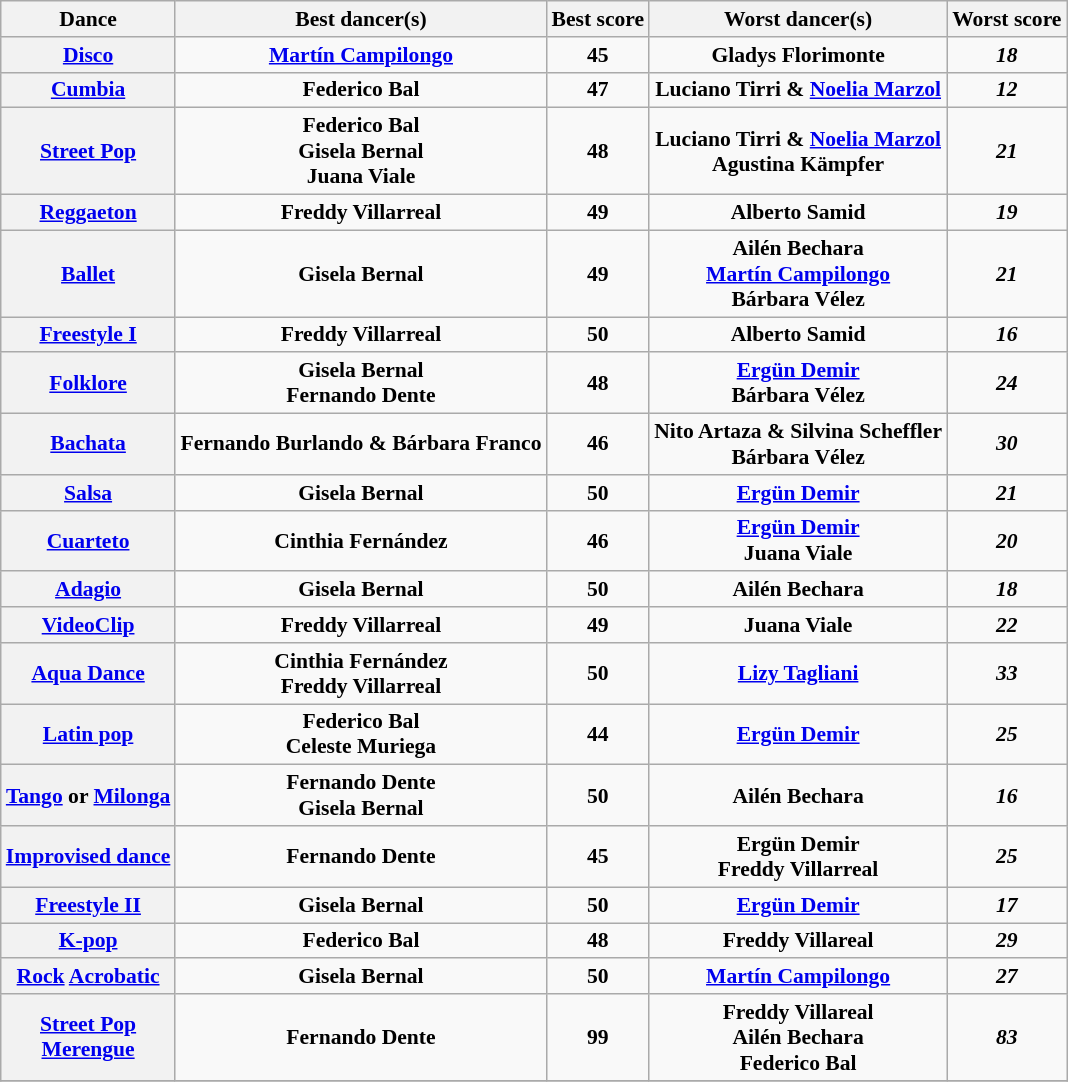<table class="wikitable sortable" style="text-align:center; font-size:90%;">
<tr>
<th>Dance</th>
<th class="sortable">Best dancer(s)</th>
<th>Best score</th>
<th class="sortable">Worst dancer(s)</th>
<th>Worst score</th>
</tr>
<tr>
<th><a href='#'>Disco</a></th>
<td><strong><a href='#'>Martín Campilongo</a></strong></td>
<td><span><strong>45</strong></span></td>
<td><strong>Gladys Florimonte</strong></td>
<td><span><strong><em>18</em></strong></span></td>
</tr>
<tr>
<th><a href='#'>Cumbia</a></th>
<td><strong>Federico Bal</strong></td>
<td><span><strong>47</strong></span></td>
<td><strong>Luciano Tirri & <a href='#'>Noelia Marzol</a></strong></td>
<td><span><strong><em>12</em></strong></span></td>
</tr>
<tr>
<th><a href='#'>Street Pop</a></th>
<td><strong>Federico Bal<br>Gisela Bernal<br>Juana Viale</strong></td>
<td><span><strong>48</strong></span></td>
<td><strong>Luciano Tirri & <a href='#'>Noelia Marzol</a><br>Agustina Kämpfer</strong></td>
<td><span><strong><em>21</em></strong></span></td>
</tr>
<tr>
<th><a href='#'>Reggaeton</a></th>
<td><strong>Freddy Villarreal</strong></td>
<td><span><strong>49</strong></span></td>
<td><strong>Alberto Samid</strong></td>
<td><span><strong><em>19</em></strong></span></td>
</tr>
<tr>
<th><a href='#'>Ballet</a></th>
<td><strong>Gisela Bernal</strong></td>
<td><span><strong>49</strong></span></td>
<td><strong>Ailén Bechara<br><a href='#'>Martín Campilongo</a><br>Bárbara Vélez</strong></td>
<td><span><strong><em>21</em></strong></span></td>
</tr>
<tr>
<th><a href='#'>Freestyle I</a></th>
<td><strong>Freddy Villarreal</strong></td>
<td><span><strong>50</strong></span></td>
<td><strong>Alberto Samid</strong></td>
<td><span><strong><em>16</em></strong></span></td>
</tr>
<tr>
<th><a href='#'>Folklore</a></th>
<td><strong>Gisela Bernal<br>Fernando Dente</strong></td>
<td><span><strong>48</strong></span></td>
<td><strong><a href='#'>Ergün Demir</a><br>Bárbara Vélez</strong></td>
<td><span><strong><em>24</em></strong></span></td>
</tr>
<tr>
<th><a href='#'>Bachata</a></th>
<td><strong>Fernando Burlando & Bárbara Franco</strong></td>
<td><span><strong>46</strong></span></td>
<td><strong>Nito Artaza & Silvina Scheffler<br>Bárbara Vélez</strong></td>
<td><span><strong><em>30</em></strong></span></td>
</tr>
<tr>
<th><a href='#'>Salsa</a></th>
<td><strong>Gisela Bernal</strong></td>
<td><span><strong>50</strong></span></td>
<td><strong><a href='#'>Ergün Demir</a></strong></td>
<td><span><strong><em>21</em></strong></span></td>
</tr>
<tr>
<th><a href='#'>Cuarteto</a></th>
<td><strong>Cinthia Fernández</strong></td>
<td><span><strong>46</strong></span></td>
<td><strong><a href='#'>Ergün Demir</a><br>Juana Viale</strong></td>
<td><span><strong><em>20</em></strong></span></td>
</tr>
<tr>
<th><a href='#'>Adagio</a></th>
<td><strong>Gisela Bernal</strong></td>
<td><span><strong>50</strong></span></td>
<td><strong>Ailén Bechara</strong></td>
<td><span><strong><em>18</em></strong></span></td>
</tr>
<tr>
<th><a href='#'>VideoClip</a></th>
<td><strong>Freddy Villarreal</strong></td>
<td><span><strong>49</strong></span></td>
<td><strong>Juana Viale</strong></td>
<td><span><strong><em>22</em></strong></span></td>
</tr>
<tr>
<th><a href='#'>Aqua Dance</a></th>
<td><strong>Cinthia Fernández<br>Freddy Villarreal</strong></td>
<td><span><strong>50</strong></span></td>
<td><strong><a href='#'>Lizy Tagliani</a></strong></td>
<td><span><strong><em>33</em></strong></span></td>
</tr>
<tr>
<th><a href='#'>Latin pop</a></th>
<td><strong>Federico Bal<br>Celeste Muriega</strong></td>
<td><span><strong>44</strong></span></td>
<td><strong><a href='#'>Ergün Demir</a></strong></td>
<td><span><strong><em>25</em></strong></span></td>
</tr>
<tr>
<th><a href='#'>Tango</a> or <a href='#'>Milonga</a></th>
<td><strong>Fernando Dente<br>Gisela Bernal</strong></td>
<td><span><strong>50</strong></span></td>
<td><strong>Ailén Bechara</strong></td>
<td><span><strong><em>16</em></strong></span></td>
</tr>
<tr>
<th><a href='#'>Improvised dance</a></th>
<td><strong>Fernando Dente</strong></td>
<td><span><strong>45</strong></span></td>
<td><strong>Ergün Demir<br>Freddy Villarreal</strong></td>
<td><span><strong><em>25</em></strong></span></td>
</tr>
<tr>
<th><a href='#'>Freestyle II</a></th>
<td><strong>Gisela Bernal</strong></td>
<td><span><strong>50</strong></span></td>
<td><strong><a href='#'>Ergün Demir</a></strong></td>
<td><span><strong><em>17</em></strong></span></td>
</tr>
<tr>
<th><a href='#'>K-pop</a></th>
<td><strong>Federico Bal</strong></td>
<td><span><strong>48</strong></span></td>
<td><strong>Freddy Villareal</strong></td>
<td><span><strong><em>29</em></strong></span></td>
</tr>
<tr>
<th><a href='#'>Rock</a> <a href='#'>Acrobatic</a></th>
<td><strong>Gisela Bernal</strong></td>
<td><span><strong>50</strong></span></td>
<td><strong><a href='#'>Martín Campilongo</a></strong></td>
<td><span><strong><em>27</em></strong></span></td>
</tr>
<tr>
<th><a href='#'>Street Pop</a><br><a href='#'>Merengue</a></th>
<td><strong>Fernando Dente</strong></td>
<td><span><strong>99</strong></span></td>
<td><strong>Freddy Villareal<br>Ailén Bechara<br>Federico Bal</strong></td>
<td><span><strong><em>83</em></strong></span></td>
</tr>
<tr>
</tr>
</table>
